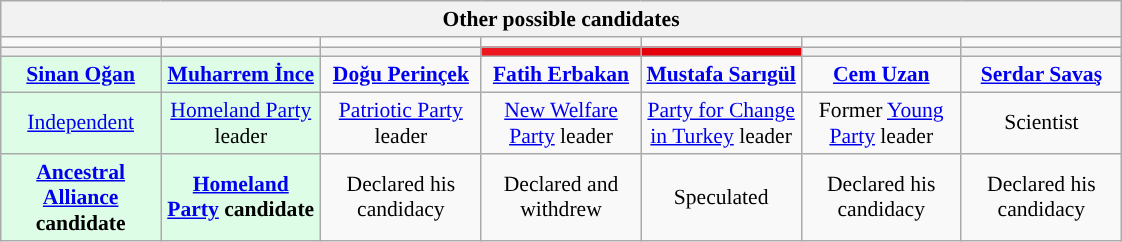<table class="wikitable" style="margin:1em auto; font-size:90%; text-align:center;">
<tr>
<th colspan="7">Other possible candidates</th>
</tr>
<tr>
<td></td>
<td></td>
<td></td>
<td></td>
<td></td>
<td></td>
<td></td>
</tr>
<tr>
<th style="width:100px; font-size:100%; background:"></th>
<th style="width:100px; font-size:100%; background:"></th>
<th style="width:100px; font-size:100%; background:"></th>
<th style="width:100px; font-size:100%; background:#EE171F;"></th>
<th style="width:100px; font-size:100%; background:#E4010B;"></th>
<th style="width:100px; font-size:100%; background:"></th>
<th style="width:100px; font-size:100%; background:"></th>
</tr>
<tr>
<td style="background:#DEFDE6;"><strong><a href='#'>Sinan Oğan</a></strong></td>
<td style="background:#DEFDE6;"><strong><a href='#'>Muharrem İnce</a></strong></td>
<td><strong><a href='#'>Doğu Perinçek</a></strong></td>
<td><strong><a href='#'>Fatih Erbakan</a></strong></td>
<td><strong><a href='#'>Mustafa Sarıgül</a></strong></td>
<td><strong><a href='#'>Cem Uzan</a></strong></td>
<td><strong><a href='#'>Serdar Savaş</a></strong></td>
</tr>
<tr>
<td style="background:#DEFDE6;"><a href='#'>Independent</a></td>
<td style="background:#DEFDE6;"><a href='#'>Homeland Party</a> leader</td>
<td><a href='#'>Patriotic Party</a> leader</td>
<td><a href='#'>New Welfare Party</a> leader</td>
<td><a href='#'>Party for Change in Turkey</a> leader</td>
<td>Former <a href='#'>Young Party</a> leader</td>
<td>Scientist</td>
</tr>
<tr>
<td style="background:#DEFDE6;"><strong><a href='#'>Ancestral Alliance</a> candidate</strong></td>
<td style="background:#DEFDE6;"><strong><a href='#'>Homeland Party</a> candidate</strong></td>
<td>Declared his candidacy</td>
<td>Declared and withdrew</td>
<td>Speculated</td>
<td>Declared his candidacy</td>
<td>Declared his candidacy</td>
</tr>
</table>
